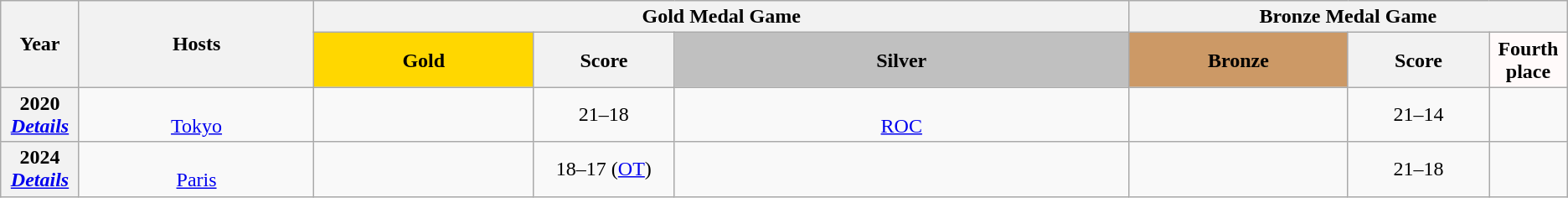<table class="wikitable sortable sticky-header-multi" style="border-collapse:collapse; font-size:100%; text-align:center;">
<tr>
<th scope="col" rowspan=2 width=5%>Year</th>
<th scope="col" rowspan=2 width=15%>Hosts</th>
<th scope="colgroup" colspan=3 class="unsortable">Gold Medal Game</th>
<th scope="colgroup" colspan=3 class="unsortable">Bronze Medal Game</th>
</tr>
<tr>
<th scope="col" style="width:14%; background:gold;">Gold</th>
<th scope="col" width=9%>Score</th>
<th scope="col" style="width:29%; background:silver;">Silver</th>
<th scope="col" style="width:14%; background:#cc9966;">Bronze</th>
<th scope="col" width=9%>Score</th>
<th scope="col" style="width:14%; background:snow;">Fourth place</th>
</tr>
<tr>
<th scope="row">2020<br><em><a href='#'>Details</a></em></th>
<td> <br> <a href='#'>Tokyo</a></td>
<td><strong></strong></td>
<td>21–18</td>
<td> <br> <a href='#'>ROC</a></td>
<td></td>
<td>21–14</td>
<td></td>
</tr>
<tr>
<th scope="row">2024<br><em><a href='#'>Details</a></em></th>
<td> <br> <a href='#'>Paris</a></td>
<td><strong></strong></td>
<td>18–17 (<a href='#'>OT</a>)</td>
<td></td>
<td></td>
<td>21–18</td>
<td></td>
</tr>
</table>
